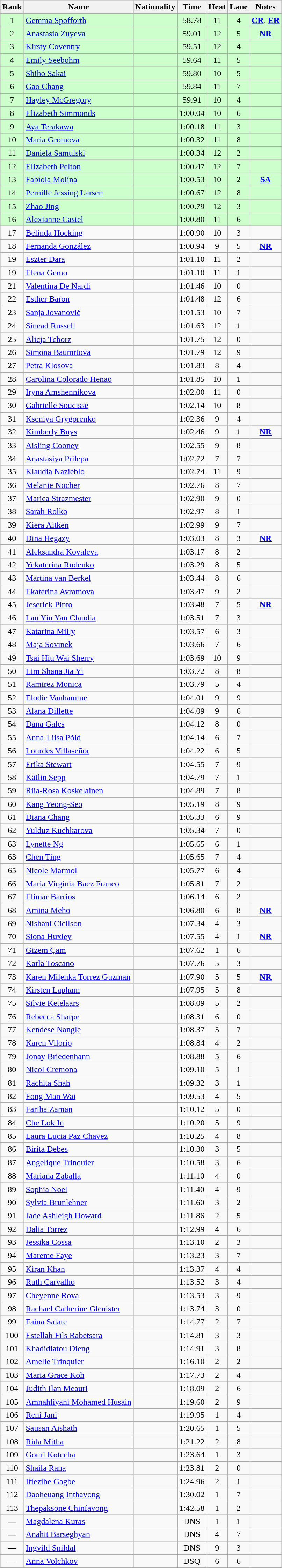<table class="wikitable sortable" style="text-align:center">
<tr>
<th>Rank</th>
<th>Name</th>
<th>Nationality</th>
<th>Time</th>
<th>Heat</th>
<th>Lane</th>
<th>Notes</th>
</tr>
<tr bgcolor=ccffcc>
<td>1</td>
<td align=left><a href='#'>Gemma Spofforth</a></td>
<td align=left></td>
<td>58.78</td>
<td>11</td>
<td>4</td>
<td><strong><a href='#'>CR</a></strong>, <strong><a href='#'>ER</a></strong></td>
</tr>
<tr bgcolor=ccffcc>
<td>2</td>
<td align=left><a href='#'>Anastasia Zuyeva</a></td>
<td align=left></td>
<td>59.01</td>
<td>12</td>
<td>5</td>
<td><strong><a href='#'>NR</a></strong></td>
</tr>
<tr bgcolor=ccffcc>
<td>3</td>
<td align=left><a href='#'>Kirsty Coventry</a></td>
<td align=left></td>
<td>59.51</td>
<td>12</td>
<td>4</td>
<td></td>
</tr>
<tr bgcolor=ccffcc>
<td>4</td>
<td align=left><a href='#'>Emily Seebohm</a></td>
<td align=left></td>
<td>59.64</td>
<td>11</td>
<td>5</td>
<td></td>
</tr>
<tr bgcolor=ccffcc>
<td>5</td>
<td align=left><a href='#'>Shiho Sakai</a></td>
<td align=left></td>
<td>59.80</td>
<td>10</td>
<td>5</td>
<td></td>
</tr>
<tr bgcolor=ccffcc>
<td>6</td>
<td align=left><a href='#'>Gao Chang</a></td>
<td align=left></td>
<td>59.84</td>
<td>11</td>
<td>7</td>
<td></td>
</tr>
<tr bgcolor=ccffcc>
<td>7</td>
<td align=left><a href='#'>Hayley McGregory</a></td>
<td align=left></td>
<td>59.91</td>
<td>10</td>
<td>4</td>
<td></td>
</tr>
<tr bgcolor=ccffcc>
<td>8</td>
<td align=left><a href='#'>Elizabeth Simmonds</a></td>
<td align=left></td>
<td>1:00.04</td>
<td>10</td>
<td>6</td>
<td></td>
</tr>
<tr bgcolor=ccffcc>
<td>9</td>
<td align=left><a href='#'>Aya Terakawa</a></td>
<td align=left></td>
<td>1:00.18</td>
<td>11</td>
<td>3</td>
<td></td>
</tr>
<tr bgcolor=ccffcc>
<td>10</td>
<td align=left><a href='#'>Maria Gromova</a></td>
<td align=left></td>
<td>1:00.32</td>
<td>11</td>
<td>8</td>
<td></td>
</tr>
<tr bgcolor=ccffcc>
<td>11</td>
<td align=left><a href='#'>Daniela Samulski</a></td>
<td align=left></td>
<td>1:00.34</td>
<td>12</td>
<td>2</td>
<td></td>
</tr>
<tr bgcolor=ccffcc>
<td>12</td>
<td align=left><a href='#'>Elizabeth Pelton</a></td>
<td align=left></td>
<td>1:00.47</td>
<td>12</td>
<td>7</td>
<td></td>
</tr>
<tr bgcolor=ccffcc>
<td>13</td>
<td align=left><a href='#'>Fabíola Molina</a></td>
<td align=left></td>
<td>1:00.53</td>
<td>10</td>
<td>2</td>
<td><strong><a href='#'>SA</a></strong></td>
</tr>
<tr bgcolor=ccffcc>
<td>14</td>
<td align=left><a href='#'>Pernille Jessing Larsen</a></td>
<td align=left></td>
<td>1:00.67</td>
<td>12</td>
<td>8</td>
<td></td>
</tr>
<tr bgcolor=ccffcc>
<td>15</td>
<td align=left><a href='#'>Zhao Jing</a></td>
<td align=left></td>
<td>1:00.79</td>
<td>12</td>
<td>3</td>
<td></td>
</tr>
<tr bgcolor=ccffcc>
<td>16</td>
<td align=left><a href='#'>Alexianne Castel</a></td>
<td align=left></td>
<td>1:00.80</td>
<td>11</td>
<td>6</td>
<td></td>
</tr>
<tr>
<td>17</td>
<td align=left><a href='#'>Belinda Hocking</a></td>
<td align=left></td>
<td>1:00.90</td>
<td>10</td>
<td>3</td>
<td></td>
</tr>
<tr>
<td>18</td>
<td align=left><a href='#'>Fernanda González</a></td>
<td align=left></td>
<td>1:00.94</td>
<td>9</td>
<td>5</td>
<td><strong><a href='#'>NR</a></strong></td>
</tr>
<tr>
<td>19</td>
<td align=left><a href='#'>Eszter Dara</a></td>
<td align=left></td>
<td>1:01.10</td>
<td>11</td>
<td>2</td>
<td></td>
</tr>
<tr>
<td>19</td>
<td align=left><a href='#'>Elena Gemo</a></td>
<td align=left></td>
<td>1:01.10</td>
<td>11</td>
<td>1</td>
<td></td>
</tr>
<tr>
<td>21</td>
<td align=left><a href='#'>Valentina De Nardi</a></td>
<td align=left></td>
<td>1:01.46</td>
<td>10</td>
<td>0</td>
<td></td>
</tr>
<tr>
<td>22</td>
<td align=left><a href='#'>Esther Baron</a></td>
<td align=left></td>
<td>1:01.48</td>
<td>12</td>
<td>6</td>
<td></td>
</tr>
<tr>
<td>23</td>
<td align=left><a href='#'>Sanja Jovanović</a></td>
<td align=left></td>
<td>1:01.53</td>
<td>10</td>
<td>7</td>
<td></td>
</tr>
<tr>
<td>24</td>
<td align=left><a href='#'>Sinead Russell</a></td>
<td align=left></td>
<td>1:01.63</td>
<td>12</td>
<td>1</td>
<td></td>
</tr>
<tr>
<td>25</td>
<td align=left><a href='#'>Alicja Tchorz</a></td>
<td align=left></td>
<td>1:01.75</td>
<td>12</td>
<td>0</td>
<td></td>
</tr>
<tr>
<td>26</td>
<td align=left><a href='#'>Simona Baumrtova</a></td>
<td align=left></td>
<td>1:01.79</td>
<td>12</td>
<td>9</td>
<td></td>
</tr>
<tr>
<td>27</td>
<td align=left><a href='#'>Petra Klosova</a></td>
<td align=left></td>
<td>1:01.83</td>
<td>8</td>
<td>4</td>
<td></td>
</tr>
<tr>
<td>28</td>
<td align=left><a href='#'>Carolina Colorado Henao</a></td>
<td align=left></td>
<td>1:01.85</td>
<td>10</td>
<td>1</td>
<td></td>
</tr>
<tr>
<td>29</td>
<td align=left><a href='#'>Iryna Amshennikova</a></td>
<td align=left></td>
<td>1:02.00</td>
<td>11</td>
<td>0</td>
<td></td>
</tr>
<tr>
<td>30</td>
<td align=left><a href='#'>Gabrielle Soucisse</a></td>
<td align=left></td>
<td>1:02.14</td>
<td>10</td>
<td>8</td>
<td></td>
</tr>
<tr>
<td>31</td>
<td align=left><a href='#'>Kseniya Grygorenko</a></td>
<td align=left></td>
<td>1:02.36</td>
<td>9</td>
<td>4</td>
<td></td>
</tr>
<tr>
<td>32</td>
<td align=left><a href='#'>Kimberly Buys</a></td>
<td align=left></td>
<td>1:02.46</td>
<td>9</td>
<td>1</td>
<td><strong><a href='#'>NR</a></strong></td>
</tr>
<tr>
<td>33</td>
<td align=left><a href='#'>Aisling Cooney</a></td>
<td align=left></td>
<td>1:02.55</td>
<td>9</td>
<td>8</td>
<td></td>
</tr>
<tr>
<td>34</td>
<td align=left><a href='#'>Anastasiya Prilepa</a></td>
<td align=left></td>
<td>1:02.72</td>
<td>7</td>
<td>7</td>
<td></td>
</tr>
<tr>
<td>35</td>
<td align=left><a href='#'>Klaudia Nazieblo</a></td>
<td align=left></td>
<td>1:02.74</td>
<td>11</td>
<td>9</td>
<td></td>
</tr>
<tr>
<td>36</td>
<td align=left><a href='#'>Melanie Nocher</a></td>
<td align=left></td>
<td>1:02.76</td>
<td>8</td>
<td>7</td>
<td></td>
</tr>
<tr>
<td>37</td>
<td align=left><a href='#'>Marica Strazmester</a></td>
<td align=left></td>
<td>1:02.90</td>
<td>9</td>
<td>0</td>
<td></td>
</tr>
<tr>
<td>38</td>
<td align=left><a href='#'>Sarah Rolko</a></td>
<td align=left></td>
<td>1:02.97</td>
<td>8</td>
<td>1</td>
<td></td>
</tr>
<tr>
<td>39</td>
<td align=left><a href='#'>Kiera Aitken</a></td>
<td align=left></td>
<td>1:02.99</td>
<td>9</td>
<td>7</td>
<td></td>
</tr>
<tr>
<td>40</td>
<td align=left><a href='#'>Dina Hegazy</a></td>
<td align=left></td>
<td>1:03.03</td>
<td>8</td>
<td>3</td>
<td><strong><a href='#'>NR</a></strong></td>
</tr>
<tr>
<td>41</td>
<td align=left><a href='#'>Aleksandra Kovaleva</a></td>
<td align=left></td>
<td>1:03.17</td>
<td>8</td>
<td>2</td>
<td></td>
</tr>
<tr>
<td>42</td>
<td align=left><a href='#'>Yekaterina Rudenko</a></td>
<td align=left></td>
<td>1:03.29</td>
<td>8</td>
<td>5</td>
<td></td>
</tr>
<tr>
<td>43</td>
<td align=left><a href='#'>Martina van Berkel</a></td>
<td align=left></td>
<td>1:03.44</td>
<td>8</td>
<td>6</td>
<td></td>
</tr>
<tr>
<td>44</td>
<td align=left><a href='#'>Ekaterina Avramova</a></td>
<td align=left></td>
<td>1:03.47</td>
<td>9</td>
<td>2</td>
<td></td>
</tr>
<tr>
<td>45</td>
<td align=left><a href='#'>Jeserick Pinto</a></td>
<td align=left></td>
<td>1:03.48</td>
<td>7</td>
<td>5</td>
<td><strong><a href='#'>NR</a></strong></td>
</tr>
<tr>
<td>46</td>
<td align=left><a href='#'>Lau Yin Yan Claudia</a></td>
<td align=left></td>
<td>1:03.51</td>
<td>7</td>
<td>3</td>
<td></td>
</tr>
<tr>
<td>47</td>
<td align=left><a href='#'>Katarina Milly</a></td>
<td align=left></td>
<td>1:03.57</td>
<td>6</td>
<td>3</td>
<td></td>
</tr>
<tr>
<td>48</td>
<td align=left><a href='#'>Maja Sovinek</a></td>
<td align=left></td>
<td>1:03.66</td>
<td>7</td>
<td>6</td>
<td></td>
</tr>
<tr>
<td>49</td>
<td align=left><a href='#'>Tsai Hiu Wai Sherry</a></td>
<td align=left></td>
<td>1:03.69</td>
<td>10</td>
<td>9</td>
<td></td>
</tr>
<tr>
<td>50</td>
<td align=left><a href='#'>Lim Shana Jia Yi</a></td>
<td align=left></td>
<td>1:03.72</td>
<td>8</td>
<td>8</td>
<td></td>
</tr>
<tr>
<td>51</td>
<td align=left><a href='#'>Ramirez Monica</a></td>
<td align=left></td>
<td>1:03.79</td>
<td>5</td>
<td>4</td>
<td></td>
</tr>
<tr>
<td>52</td>
<td align=left><a href='#'>Elodie Vanhamme</a></td>
<td align=left></td>
<td>1:04.01</td>
<td>9</td>
<td>9</td>
<td></td>
</tr>
<tr>
<td>53</td>
<td align=left><a href='#'>Alana Dillette</a></td>
<td align=left></td>
<td>1:04.09</td>
<td>9</td>
<td>6</td>
<td></td>
</tr>
<tr>
<td>54</td>
<td align=left><a href='#'>Dana Gales</a></td>
<td align=left></td>
<td>1:04.12</td>
<td>8</td>
<td>0</td>
<td></td>
</tr>
<tr>
<td>55</td>
<td align=left><a href='#'>Anna-Liisa Põld</a></td>
<td align=left></td>
<td>1:04.14</td>
<td>6</td>
<td>7</td>
<td></td>
</tr>
<tr>
<td>56</td>
<td align=left><a href='#'>Lourdes Villaseñor</a></td>
<td align=left></td>
<td>1:04.22</td>
<td>6</td>
<td>5</td>
<td></td>
</tr>
<tr>
<td>57</td>
<td align=left><a href='#'>Erika Stewart</a></td>
<td align=left></td>
<td>1:04.55</td>
<td>7</td>
<td>9</td>
<td></td>
</tr>
<tr>
<td>58</td>
<td align=left><a href='#'>Kätlin Sepp</a></td>
<td align=left></td>
<td>1:04.79</td>
<td>7</td>
<td>1</td>
<td></td>
</tr>
<tr>
<td>59</td>
<td align=left><a href='#'>Riia-Rosa Koskelainen</a></td>
<td align=left></td>
<td>1:04.89</td>
<td>7</td>
<td>8</td>
<td></td>
</tr>
<tr>
<td>60</td>
<td align=left><a href='#'>Kang Yeong-Seo</a></td>
<td align=left></td>
<td>1:05.19</td>
<td>8</td>
<td>9</td>
<td></td>
</tr>
<tr>
<td>61</td>
<td align=left><a href='#'>Diana Chang</a></td>
<td align=left></td>
<td>1:05.33</td>
<td>6</td>
<td>9</td>
<td></td>
</tr>
<tr>
<td>62</td>
<td align=left><a href='#'>Yulduz Kuchkarova</a></td>
<td align=left></td>
<td>1:05.34</td>
<td>7</td>
<td>0</td>
<td></td>
</tr>
<tr>
<td>63</td>
<td align=left><a href='#'>Lynette Ng</a></td>
<td align=left></td>
<td>1:05.65</td>
<td>6</td>
<td>1</td>
<td></td>
</tr>
<tr>
<td>63</td>
<td align=left><a href='#'>Chen Ting</a></td>
<td align=left></td>
<td>1:05.65</td>
<td>7</td>
<td>4</td>
<td></td>
</tr>
<tr>
<td>65</td>
<td align=left><a href='#'>Nicole Marmol</a></td>
<td align=left></td>
<td>1:05.77</td>
<td>6</td>
<td>4</td>
<td></td>
</tr>
<tr>
<td>66</td>
<td align=left><a href='#'>Maria Virginia Baez Franco</a></td>
<td align=left></td>
<td>1:05.81</td>
<td>7</td>
<td>2</td>
<td></td>
</tr>
<tr>
<td>67</td>
<td align=left><a href='#'>Elimar Barrios</a></td>
<td align=left></td>
<td>1:06.14</td>
<td>6</td>
<td>2</td>
<td></td>
</tr>
<tr>
<td>68</td>
<td align=left><a href='#'>Amina Meho</a></td>
<td align=left></td>
<td>1:06.80</td>
<td>6</td>
<td>8</td>
<td><strong><a href='#'>NR</a></strong></td>
</tr>
<tr>
<td>69</td>
<td align=left><a href='#'>Nishani Cicilson</a></td>
<td align=left></td>
<td>1:07.34</td>
<td>4</td>
<td>3</td>
<td></td>
</tr>
<tr>
<td>70</td>
<td align=left><a href='#'>Siona Huxley</a></td>
<td align=left></td>
<td>1:07.55</td>
<td>4</td>
<td>1</td>
<td><strong><a href='#'>NR</a></strong></td>
</tr>
<tr>
<td>71</td>
<td align=left><a href='#'>Gizem Çam</a></td>
<td align=left></td>
<td>1:07.62</td>
<td>1</td>
<td>6</td>
<td></td>
</tr>
<tr>
<td>72</td>
<td align=left><a href='#'>Karla Toscano</a></td>
<td align=left></td>
<td>1:07.76</td>
<td>5</td>
<td>3</td>
<td></td>
</tr>
<tr>
<td>73</td>
<td align=left><a href='#'>Karen Milenka Torrez Guzman</a></td>
<td align=left></td>
<td>1:07.90</td>
<td>5</td>
<td>5</td>
<td><strong><a href='#'>NR</a></strong></td>
</tr>
<tr>
<td>74</td>
<td align=left><a href='#'>Kirsten Lapham</a></td>
<td align=left></td>
<td>1:07.95</td>
<td>5</td>
<td>8</td>
<td></td>
</tr>
<tr>
<td>75</td>
<td align=left><a href='#'>Silvie Ketelaars</a></td>
<td align=left></td>
<td>1:08.09</td>
<td>5</td>
<td>2</td>
<td></td>
</tr>
<tr>
<td>76</td>
<td align=left><a href='#'>Rebecca Sharpe</a></td>
<td align=left></td>
<td>1:08.31</td>
<td>6</td>
<td>0</td>
<td></td>
</tr>
<tr>
<td>77</td>
<td align=left><a href='#'>Kendese Nangle</a></td>
<td align=left></td>
<td>1:08.37</td>
<td>5</td>
<td>7</td>
<td></td>
</tr>
<tr>
<td>78</td>
<td align=left><a href='#'>Karen Vilorio</a></td>
<td align=left></td>
<td>1:08.84</td>
<td>4</td>
<td>2</td>
<td></td>
</tr>
<tr>
<td>79</td>
<td align=left><a href='#'>Jonay Briedenhann</a></td>
<td align=left></td>
<td>1:08.88</td>
<td>5</td>
<td>6</td>
<td></td>
</tr>
<tr>
<td>80</td>
<td align=left><a href='#'>Nicol Cremona</a></td>
<td align=left></td>
<td>1:09.10</td>
<td>5</td>
<td>1</td>
<td></td>
</tr>
<tr>
<td>81</td>
<td align=left><a href='#'>Rachita Shah</a></td>
<td align=left></td>
<td>1:09.32</td>
<td>3</td>
<td>1</td>
<td></td>
</tr>
<tr>
<td>82</td>
<td align=left><a href='#'>Fong Man Wai</a></td>
<td align=left></td>
<td>1:09.53</td>
<td>4</td>
<td>5</td>
<td></td>
</tr>
<tr>
<td>83</td>
<td align=left><a href='#'>Fariha Zaman</a></td>
<td align=left></td>
<td>1:10.12</td>
<td>5</td>
<td>0</td>
<td></td>
</tr>
<tr>
<td>84</td>
<td align=left><a href='#'>Che Lok In</a></td>
<td align=left></td>
<td>1:10.20</td>
<td>5</td>
<td>9</td>
<td></td>
</tr>
<tr>
<td>85</td>
<td align=left><a href='#'>Laura Lucia Paz Chavez</a></td>
<td align=left></td>
<td>1:10.25</td>
<td>4</td>
<td>8</td>
<td></td>
</tr>
<tr>
<td>86</td>
<td align=left><a href='#'>Birita Debes</a></td>
<td align=left></td>
<td>1:10.30</td>
<td>3</td>
<td>5</td>
<td></td>
</tr>
<tr>
<td>87</td>
<td align=left><a href='#'>Angelique Trinquier</a></td>
<td align=left></td>
<td>1:10.58</td>
<td>3</td>
<td>6</td>
<td></td>
</tr>
<tr>
<td>88</td>
<td align=left><a href='#'>Mariana Zaballa</a></td>
<td align=left></td>
<td>1:11.10</td>
<td>4</td>
<td>0</td>
<td></td>
</tr>
<tr>
<td>89</td>
<td align=left><a href='#'>Sophia Noel</a></td>
<td align=left></td>
<td>1:11.40</td>
<td>4</td>
<td>9</td>
<td></td>
</tr>
<tr>
<td>90</td>
<td align=left><a href='#'>Sylvia Brunlehner</a></td>
<td align=left></td>
<td>1:11.60</td>
<td>3</td>
<td>2</td>
<td></td>
</tr>
<tr>
<td>91</td>
<td align=left><a href='#'>Jade Ashleigh Howard</a></td>
<td align=left></td>
<td>1:11.86</td>
<td>2</td>
<td>5</td>
<td></td>
</tr>
<tr>
<td>92</td>
<td align=left><a href='#'>Dalia Torrez</a></td>
<td align=left></td>
<td>1:12.99</td>
<td>4</td>
<td>6</td>
<td></td>
</tr>
<tr>
<td>93</td>
<td align=left><a href='#'>Jessika Cossa</a></td>
<td align=left></td>
<td>1:13.10</td>
<td>2</td>
<td>3</td>
<td></td>
</tr>
<tr>
<td>94</td>
<td align=left><a href='#'>Mareme Faye</a></td>
<td align=left></td>
<td>1:13.23</td>
<td>3</td>
<td>7</td>
<td></td>
</tr>
<tr>
<td>95</td>
<td align=left><a href='#'>Kiran Khan</a></td>
<td align=left></td>
<td>1:13.37</td>
<td>4</td>
<td>4</td>
<td></td>
</tr>
<tr>
<td>96</td>
<td align=left><a href='#'>Ruth Carvalho</a></td>
<td align=left></td>
<td>1:13.52</td>
<td>3</td>
<td>4</td>
<td></td>
</tr>
<tr>
<td>97</td>
<td align=left><a href='#'>Cheyenne Rova</a></td>
<td align=left></td>
<td>1:13.53</td>
<td>3</td>
<td>9</td>
<td></td>
</tr>
<tr>
<td>98</td>
<td align=left><a href='#'>Rachael Catherine Glenister</a></td>
<td align=left></td>
<td>1:13.74</td>
<td>3</td>
<td>0</td>
<td></td>
</tr>
<tr>
<td>99</td>
<td align=left><a href='#'>Faina Salate</a></td>
<td align=left></td>
<td>1:14.77</td>
<td>2</td>
<td>7</td>
<td></td>
</tr>
<tr>
<td>100</td>
<td align=left><a href='#'>Estellah Fils Rabetsara</a></td>
<td align=left></td>
<td>1:14.81</td>
<td>3</td>
<td>3</td>
<td></td>
</tr>
<tr>
<td>101</td>
<td align=left><a href='#'>Khadidiatou Dieng</a></td>
<td align=left></td>
<td>1:14.91</td>
<td>3</td>
<td>8</td>
<td></td>
</tr>
<tr>
<td>102</td>
<td align=left><a href='#'>Amelie Trinquier</a></td>
<td align=left></td>
<td>1:16.10</td>
<td>2</td>
<td>2</td>
<td></td>
</tr>
<tr>
<td>103</td>
<td align=left><a href='#'>Maria Grace Koh</a></td>
<td align=left></td>
<td>1:17.73</td>
<td>2</td>
<td>4</td>
<td></td>
</tr>
<tr>
<td>104</td>
<td align=left><a href='#'>Judith Ilan Meauri</a></td>
<td align=left></td>
<td>1:18.09</td>
<td>2</td>
<td>6</td>
<td></td>
</tr>
<tr>
<td>105</td>
<td align=left><a href='#'>Amnahliyani Mohamed Husain</a></td>
<td align=left></td>
<td>1:19.60</td>
<td>2</td>
<td>9</td>
<td></td>
</tr>
<tr>
<td>106</td>
<td align=left><a href='#'>Reni Jani</a></td>
<td align=left></td>
<td>1:19.95</td>
<td>1</td>
<td>4</td>
<td></td>
</tr>
<tr>
<td>107</td>
<td align=left><a href='#'>Sausan Aishath</a></td>
<td align=left></td>
<td>1:20.65</td>
<td>1</td>
<td>5</td>
<td></td>
</tr>
<tr>
<td>108</td>
<td align=left><a href='#'>Rida Mitha</a></td>
<td align=left></td>
<td>1:21.22</td>
<td>2</td>
<td>8</td>
<td></td>
</tr>
<tr>
<td>109</td>
<td align=left><a href='#'>Gouri Kotecha</a></td>
<td align=left></td>
<td>1:23.64</td>
<td>1</td>
<td>3</td>
<td></td>
</tr>
<tr>
<td>110</td>
<td align=left><a href='#'>Shaila Rana</a></td>
<td align=left></td>
<td>1:23.81</td>
<td>2</td>
<td>0</td>
<td></td>
</tr>
<tr>
<td>111</td>
<td align=left><a href='#'>Ifiezibe Gagbe</a></td>
<td align=left></td>
<td>1:24.96</td>
<td>2</td>
<td>1</td>
<td></td>
</tr>
<tr>
<td>112</td>
<td align=left><a href='#'>Daoheuang Inthavong</a></td>
<td align=left></td>
<td>1:30.02</td>
<td>1</td>
<td>7</td>
<td></td>
</tr>
<tr>
<td>113</td>
<td align=left><a href='#'>Thepaksone Chinfavong</a></td>
<td align=left></td>
<td>1:42.58</td>
<td>1</td>
<td>2</td>
<td></td>
</tr>
<tr>
<td>—</td>
<td align=left><a href='#'>Magdalena Kuras</a></td>
<td align=left></td>
<td>DNS</td>
<td>1</td>
<td>1</td>
<td></td>
</tr>
<tr>
<td>—</td>
<td align=left><a href='#'>Anahit Barseghyan</a></td>
<td align=left></td>
<td>DNS</td>
<td>4</td>
<td>7</td>
<td></td>
</tr>
<tr>
<td>—</td>
<td align=left><a href='#'>Ingvild Snildal</a></td>
<td align=left></td>
<td>DNS</td>
<td>9</td>
<td>3</td>
<td></td>
</tr>
<tr>
<td>—</td>
<td align=left><a href='#'>Anna Volchkov</a></td>
<td align=left></td>
<td>DSQ</td>
<td>6</td>
<td>6</td>
<td></td>
</tr>
</table>
